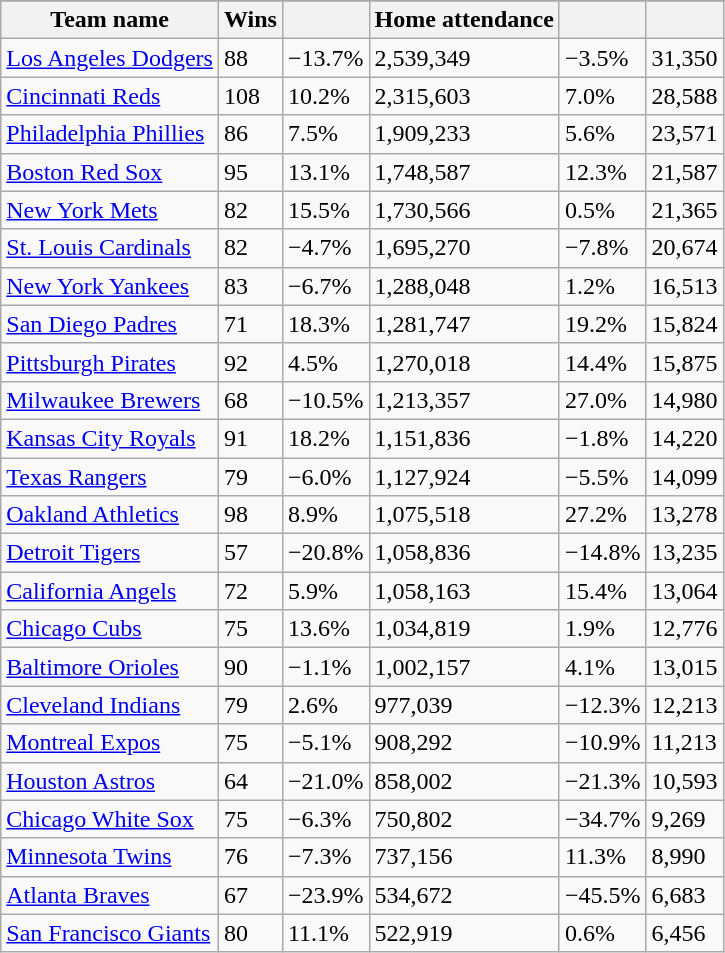<table class="wikitable sortable">
<tr style="text-align:center; font-size:larger;">
</tr>
<tr>
<th>Team name</th>
<th>Wins</th>
<th></th>
<th>Home attendance</th>
<th></th>
<th></th>
</tr>
<tr>
<td><a href='#'>Los Angeles Dodgers</a></td>
<td>88</td>
<td>−13.7%</td>
<td>2,539,349</td>
<td>−3.5%</td>
<td>31,350</td>
</tr>
<tr>
<td><a href='#'>Cincinnati Reds</a></td>
<td>108</td>
<td>10.2%</td>
<td>2,315,603</td>
<td>7.0%</td>
<td>28,588</td>
</tr>
<tr>
<td><a href='#'>Philadelphia Phillies</a></td>
<td>86</td>
<td>7.5%</td>
<td>1,909,233</td>
<td>5.6%</td>
<td>23,571</td>
</tr>
<tr>
<td><a href='#'>Boston Red Sox</a></td>
<td>95</td>
<td>13.1%</td>
<td>1,748,587</td>
<td>12.3%</td>
<td>21,587</td>
</tr>
<tr>
<td><a href='#'>New York Mets</a></td>
<td>82</td>
<td>15.5%</td>
<td>1,730,566</td>
<td>0.5%</td>
<td>21,365</td>
</tr>
<tr>
<td><a href='#'>St. Louis Cardinals</a></td>
<td>82</td>
<td>−4.7%</td>
<td>1,695,270</td>
<td>−7.8%</td>
<td>20,674</td>
</tr>
<tr>
<td><a href='#'>New York Yankees</a></td>
<td>83</td>
<td>−6.7%</td>
<td>1,288,048</td>
<td>1.2%</td>
<td>16,513</td>
</tr>
<tr>
<td><a href='#'>San Diego Padres</a></td>
<td>71</td>
<td>18.3%</td>
<td>1,281,747</td>
<td>19.2%</td>
<td>15,824</td>
</tr>
<tr>
<td><a href='#'>Pittsburgh Pirates</a></td>
<td>92</td>
<td>4.5%</td>
<td>1,270,018</td>
<td>14.4%</td>
<td>15,875</td>
</tr>
<tr>
<td><a href='#'>Milwaukee Brewers</a></td>
<td>68</td>
<td>−10.5%</td>
<td>1,213,357</td>
<td>27.0%</td>
<td>14,980</td>
</tr>
<tr>
<td><a href='#'>Kansas City Royals</a></td>
<td>91</td>
<td>18.2%</td>
<td>1,151,836</td>
<td>−1.8%</td>
<td>14,220</td>
</tr>
<tr>
<td><a href='#'>Texas Rangers</a></td>
<td>79</td>
<td>−6.0%</td>
<td>1,127,924</td>
<td>−5.5%</td>
<td>14,099</td>
</tr>
<tr>
<td><a href='#'>Oakland Athletics</a></td>
<td>98</td>
<td>8.9%</td>
<td>1,075,518</td>
<td>27.2%</td>
<td>13,278</td>
</tr>
<tr>
<td><a href='#'>Detroit Tigers</a></td>
<td>57</td>
<td>−20.8%</td>
<td>1,058,836</td>
<td>−14.8%</td>
<td>13,235</td>
</tr>
<tr>
<td><a href='#'>California Angels</a></td>
<td>72</td>
<td>5.9%</td>
<td>1,058,163</td>
<td>15.4%</td>
<td>13,064</td>
</tr>
<tr>
<td><a href='#'>Chicago Cubs</a></td>
<td>75</td>
<td>13.6%</td>
<td>1,034,819</td>
<td>1.9%</td>
<td>12,776</td>
</tr>
<tr>
<td><a href='#'>Baltimore Orioles</a></td>
<td>90</td>
<td>−1.1%</td>
<td>1,002,157</td>
<td>4.1%</td>
<td>13,015</td>
</tr>
<tr>
<td><a href='#'>Cleveland Indians</a></td>
<td>79</td>
<td>2.6%</td>
<td>977,039</td>
<td>−12.3%</td>
<td>12,213</td>
</tr>
<tr>
<td><a href='#'>Montreal Expos</a></td>
<td>75</td>
<td>−5.1%</td>
<td>908,292</td>
<td>−10.9%</td>
<td>11,213</td>
</tr>
<tr>
<td><a href='#'>Houston Astros</a></td>
<td>64</td>
<td>−21.0%</td>
<td>858,002</td>
<td>−21.3%</td>
<td>10,593</td>
</tr>
<tr>
<td><a href='#'>Chicago White Sox</a></td>
<td>75</td>
<td>−6.3%</td>
<td>750,802</td>
<td>−34.7%</td>
<td>9,269</td>
</tr>
<tr>
<td><a href='#'>Minnesota Twins</a></td>
<td>76</td>
<td>−7.3%</td>
<td>737,156</td>
<td>11.3%</td>
<td>8,990</td>
</tr>
<tr>
<td><a href='#'>Atlanta Braves</a></td>
<td>67</td>
<td>−23.9%</td>
<td>534,672</td>
<td>−45.5%</td>
<td>6,683</td>
</tr>
<tr>
<td><a href='#'>San Francisco Giants</a></td>
<td>80</td>
<td>11.1%</td>
<td>522,919</td>
<td>0.6%</td>
<td>6,456</td>
</tr>
</table>
